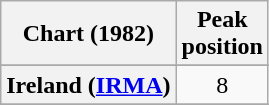<table class="wikitable sortable plainrowheaders" style="text-align:center;">
<tr>
<th scope="col">Chart (1982)</th>
<th scope="col">Peak<br>position</th>
</tr>
<tr>
</tr>
<tr>
<th scope="row">Ireland (<a href='#'>IRMA</a>)</th>
<td>8</td>
</tr>
<tr>
</tr>
<tr>
</tr>
<tr>
</tr>
</table>
